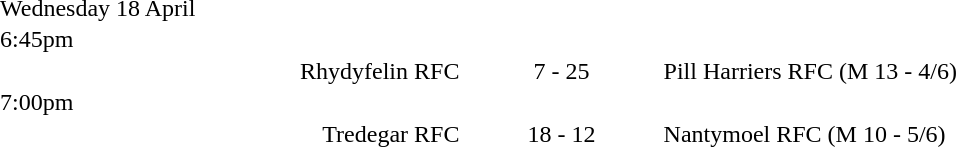<table style="width:70%;" cellspacing="1">
<tr>
<th width=35%></th>
<th width=15%></th>
<th></th>
</tr>
<tr>
<td>Wednesday 18 April</td>
</tr>
<tr>
<td>6:45pm</td>
</tr>
<tr>
<td align=right>Rhydyfelin RFC</td>
<td align=center>7 - 25</td>
<td>Pill Harriers RFC (M 13 - 4/6)</td>
</tr>
<tr>
<td>7:00pm</td>
</tr>
<tr>
<td align=right>Tredegar RFC</td>
<td align=center>18 - 12</td>
<td>Nantymoel RFC (M 10 - 5/6)</td>
</tr>
</table>
